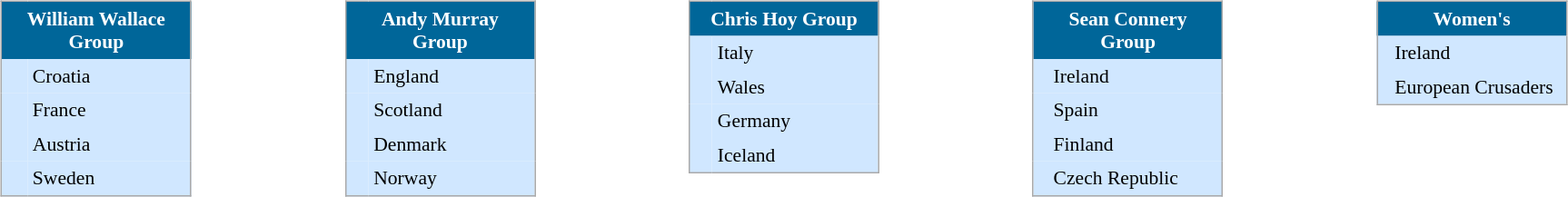<table width="100%" align=center>
<tr>
<td valign="top" width="20%"><br><table align=center cellpadding="4" cellspacing="0" style="background: #f9f9f9; border: 1px #aaa solid; border-collapse: collapse; font-size: 90%;" width=140>
<tr align=center bgcolor=#006699 style="color:white;">
<th width=100% colspan=2>William Wallace Group</th>
</tr>
<tr align=center bgcolor=#D0E7FF>
<td></td>
<td align=left> Croatia</td>
</tr>
<tr align=center bgcolor=#D0E7FF>
<td></td>
<td align=left> France</td>
</tr>
<tr align=center bgcolor=#D0E7FF>
<td></td>
<td align=left> Austria</td>
</tr>
<tr align=center bgcolor=#D0E7FF>
<td></td>
<td align=left> Sweden</td>
</tr>
</table>
</td>
<td valign="top" width="20%"><br><table align=center cellpadding="4" cellspacing="0" style="background: #f9f9f9; border: 1px #aaa solid; border-collapse: collapse; font-size: 90%;" width=140>
<tr align=center bgcolor=#006699 style="color:white;">
<th width=100% colspan=2>Andy Murray Group</th>
</tr>
<tr align=center bgcolor=#D0E7FF>
<td></td>
<td align=left> England</td>
</tr>
<tr align=center bgcolor=#D0E7FF>
<td></td>
<td align=left> Scotland</td>
</tr>
<tr align=center bgcolor=#D0E7FF>
<td></td>
<td align=left> Denmark</td>
</tr>
<tr align=center bgcolor=#D0E7FF>
<td></td>
<td align=left> Norway</td>
</tr>
</table>
</td>
<td valign="top" width="20%"><br><table align=center cellpadding="4" cellspacing="0" style="background: #f9f9f9; border: 1px #aaa solid; border-collapse: collapse; font-size: 90%;" width=140>
<tr align=center bgcolor=#006699 style="color:white;">
<th width=100% colspan=2>Chris Hoy Group</th>
</tr>
<tr align=center bgcolor=#D0E7FF>
<td></td>
<td align=left> Italy</td>
</tr>
<tr align=center bgcolor=#D0E7FF>
<td></td>
<td align=left> Wales</td>
</tr>
<tr align=center bgcolor=#D0E7FF>
<td></td>
<td align=left> Germany</td>
</tr>
<tr align=center bgcolor=#D0E7FF>
<td></td>
<td align=left> Iceland</td>
</tr>
</table>
</td>
<td valign="top" width="20%"><br><table align=center cellpadding="4" cellspacing="0" style="background: #f9f9f9; border: 1px #aaa solid; border-collapse: collapse; font-size: 90%;" width=140>
<tr align=center bgcolor=#006699 style="color:white;">
<th width=100% colspan=2>Sean Connery Group</th>
</tr>
<tr align=center bgcolor=#D0E7FF>
<td></td>
<td align=left> Ireland</td>
</tr>
<tr align=center bgcolor=#D0E7FF>
<td></td>
<td align=left> Spain</td>
</tr>
<tr align=center bgcolor=#D0E7FF>
<td></td>
<td align=left> Finland</td>
</tr>
<tr align=center bgcolor=#D0E7FF>
<td></td>
<td align=left> Czech Republic</td>
</tr>
</table>
</td>
<td valign="top" width="20%"><br><table align=center cellpadding="4" cellspacing="0" style="background: #f9f9f9; border: 1px #aaa solid; border-collapse: collapse; font-size: 90%;" width=140>
<tr align=center bgcolor=#006699 style="color:white;">
<th width=100% colspan=2>Women's</th>
</tr>
<tr align=center bgcolor=#D0E7FF>
<td></td>
<td align=left> Ireland</td>
</tr>
<tr align=center bgcolor=#D0E7FF>
<td></td>
<td align=left> European Crusaders</td>
</tr>
<tr align=center bgcolor=#D0E7FF>
</tr>
</table>
</td>
</tr>
</table>
